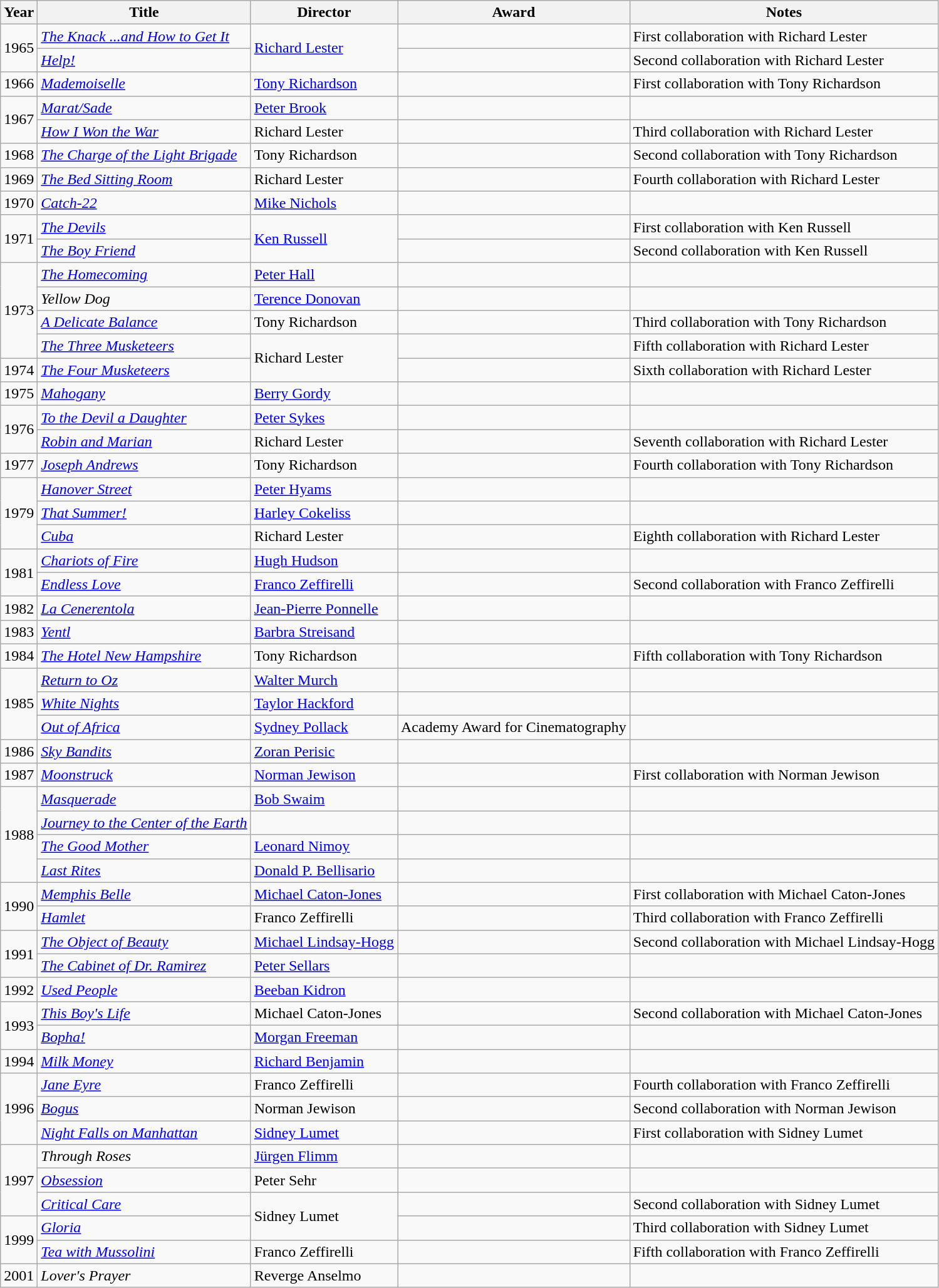<table class="wikitable">
<tr>
<th>Year</th>
<th>Title</th>
<th>Director</th>
<th>Award</th>
<th>Notes</th>
</tr>
<tr>
<td rowspan=2>1965</td>
<td><em><a href='#'>The Knack ...and How to Get It</a></em></td>
<td rowspan=2><a href='#'>Richard Lester</a></td>
<td></td>
<td>First collaboration with Richard Lester</td>
</tr>
<tr>
<td><em><a href='#'>Help!</a></em></td>
<td></td>
<td>Second collaboration with Richard Lester</td>
</tr>
<tr>
<td>1966</td>
<td><em><a href='#'>Mademoiselle</a></em></td>
<td><a href='#'>Tony Richardson</a></td>
<td></td>
<td>First collaboration with Tony Richardson</td>
</tr>
<tr>
<td rowspan=2>1967</td>
<td><em><a href='#'>Marat/Sade</a></em></td>
<td><a href='#'>Peter Brook</a></td>
<td></td>
<td></td>
</tr>
<tr>
<td><em><a href='#'>How I Won the War</a></em></td>
<td>Richard Lester</td>
<td></td>
<td>Third collaboration with Richard Lester</td>
</tr>
<tr>
<td>1968</td>
<td><em><a href='#'>The Charge of the Light Brigade</a></em></td>
<td>Tony Richardson</td>
<td></td>
<td>Second collaboration with Tony Richardson</td>
</tr>
<tr>
<td>1969</td>
<td><em><a href='#'>The Bed Sitting Room</a></em></td>
<td>Richard Lester</td>
<td></td>
<td>Fourth collaboration with Richard Lester</td>
</tr>
<tr>
<td>1970</td>
<td><em><a href='#'>Catch-22</a></em></td>
<td><a href='#'>Mike Nichols</a></td>
<td></td>
<td></td>
</tr>
<tr>
<td rowspan=2>1971</td>
<td><em><a href='#'>The Devils</a></em></td>
<td rowspan=2><a href='#'>Ken Russell</a></td>
<td></td>
<td>First collaboration with Ken Russell</td>
</tr>
<tr>
<td><em><a href='#'>The Boy Friend</a></em></td>
<td></td>
<td>Second collaboration with Ken Russell</td>
</tr>
<tr>
<td rowspan=4>1973</td>
<td><em><a href='#'>The Homecoming</a></em></td>
<td><a href='#'>Peter Hall</a></td>
<td></td>
<td></td>
</tr>
<tr>
<td><em>Yellow Dog</em></td>
<td><a href='#'>Terence Donovan</a></td>
<td></td>
<td></td>
</tr>
<tr>
<td><em><a href='#'>A Delicate Balance</a></em></td>
<td>Tony Richardson</td>
<td></td>
<td>Third collaboration with Tony Richardson</td>
</tr>
<tr>
<td><em><a href='#'>The Three Musketeers</a></em></td>
<td rowspan=2>Richard Lester</td>
<td></td>
<td>Fifth collaboration with Richard Lester</td>
</tr>
<tr>
<td>1974</td>
<td><em><a href='#'>The Four Musketeers</a></em></td>
<td></td>
<td>Sixth collaboration with Richard Lester</td>
</tr>
<tr>
<td>1975</td>
<td><em><a href='#'>Mahogany</a></em></td>
<td><a href='#'>Berry Gordy</a></td>
<td></td>
<td></td>
</tr>
<tr>
<td rowspan=2>1976</td>
<td><em><a href='#'>To the Devil a Daughter</a></em></td>
<td><a href='#'>Peter Sykes</a></td>
<td></td>
<td></td>
</tr>
<tr>
<td><em><a href='#'>Robin and Marian</a></em></td>
<td>Richard Lester</td>
<td></td>
<td>Seventh collaboration with Richard Lester</td>
</tr>
<tr>
<td>1977</td>
<td><em><a href='#'>Joseph Andrews</a></em></td>
<td>Tony Richardson</td>
<td></td>
<td>Fourth collaboration with Tony Richardson</td>
</tr>
<tr>
<td rowspan=3>1979</td>
<td><em><a href='#'>Hanover Street</a></em></td>
<td><a href='#'>Peter Hyams</a></td>
<td></td>
<td></td>
</tr>
<tr>
<td><em><a href='#'>That Summer!</a></em></td>
<td><a href='#'>Harley Cokeliss</a></td>
<td></td>
<td></td>
</tr>
<tr>
<td><em><a href='#'>Cuba</a></em></td>
<td>Richard Lester</td>
<td></td>
<td>Eighth collaboration with Richard Lester</td>
</tr>
<tr>
<td rowspan=2>1981</td>
<td><em><a href='#'>Chariots of Fire</a></em></td>
<td><a href='#'>Hugh Hudson</a></td>
<td></td>
<td></td>
</tr>
<tr>
<td><em><a href='#'>Endless Love</a></em></td>
<td><a href='#'>Franco Zeffirelli</a></td>
<td></td>
<td>Second collaboration with Franco Zeffirelli</td>
</tr>
<tr>
<td>1982</td>
<td><em><a href='#'>La Cenerentola</a></em></td>
<td><a href='#'>Jean-Pierre Ponnelle</a></td>
<td></td>
<td></td>
</tr>
<tr>
<td>1983</td>
<td><em><a href='#'>Yentl</a></em></td>
<td><a href='#'>Barbra Streisand</a></td>
<td></td>
<td></td>
</tr>
<tr>
<td>1984</td>
<td><em><a href='#'>The Hotel New Hampshire</a></em></td>
<td>Tony Richardson</td>
<td></td>
<td>Fifth collaboration with Tony Richardson</td>
</tr>
<tr>
<td rowspan=3>1985</td>
<td><em><a href='#'>Return to Oz</a></em></td>
<td><a href='#'>Walter Murch</a></td>
<td></td>
<td></td>
</tr>
<tr>
<td><em><a href='#'>White Nights</a></em></td>
<td><a href='#'>Taylor Hackford</a></td>
<td></td>
<td></td>
</tr>
<tr>
<td><em><a href='#'>Out of Africa</a></em></td>
<td><a href='#'>Sydney Pollack</a></td>
<td>Academy Award for Cinematography</td>
<td></td>
</tr>
<tr>
<td>1986</td>
<td><em><a href='#'>Sky Bandits</a></em></td>
<td><a href='#'>Zoran Perisic</a></td>
<td></td>
<td></td>
</tr>
<tr>
<td>1987</td>
<td><em><a href='#'>Moonstruck</a></em></td>
<td><a href='#'>Norman Jewison</a></td>
<td></td>
<td>First collaboration with Norman Jewison</td>
</tr>
<tr>
<td rowspan=4>1988</td>
<td><em><a href='#'>Masquerade</a></em></td>
<td><a href='#'>Bob Swaim</a></td>
<td></td>
<td></td>
</tr>
<tr>
<td><em><a href='#'>Journey to the Center of the Earth</a></em></td>
<td></td>
<td></td>
<td></td>
</tr>
<tr>
<td><em><a href='#'>The Good Mother</a></em></td>
<td><a href='#'>Leonard Nimoy</a></td>
<td></td>
<td></td>
</tr>
<tr>
<td><em><a href='#'>Last Rites</a></em></td>
<td><a href='#'>Donald P. Bellisario</a></td>
<td></td>
<td></td>
</tr>
<tr>
<td rowspan=2>1990</td>
<td><em><a href='#'>Memphis Belle</a></em></td>
<td><a href='#'>Michael Caton-Jones</a></td>
<td></td>
<td>First collaboration with Michael Caton-Jones</td>
</tr>
<tr>
<td><em><a href='#'>Hamlet</a></em></td>
<td>Franco Zeffirelli</td>
<td></td>
<td>Third collaboration with Franco Zeffirelli</td>
</tr>
<tr>
<td rowspan=2>1991</td>
<td><em><a href='#'>The Object of Beauty</a></em></td>
<td><a href='#'>Michael Lindsay-Hogg</a></td>
<td></td>
<td>Second collaboration with Michael Lindsay-Hogg</td>
</tr>
<tr>
<td><em><a href='#'>The Cabinet of Dr. Ramirez</a></em></td>
<td><a href='#'>Peter Sellars</a></td>
<td></td>
<td></td>
</tr>
<tr>
<td>1992</td>
<td><em><a href='#'>Used People</a></em></td>
<td><a href='#'>Beeban Kidron</a></td>
<td></td>
<td></td>
</tr>
<tr>
<td rowspan=2>1993</td>
<td><em><a href='#'>This Boy's Life</a></em></td>
<td>Michael Caton-Jones</td>
<td></td>
<td>Second collaboration with Michael Caton-Jones</td>
</tr>
<tr>
<td><em><a href='#'>Bopha!</a></em></td>
<td><a href='#'>Morgan Freeman</a></td>
<td></td>
<td></td>
</tr>
<tr>
<td>1994</td>
<td><em><a href='#'>Milk Money</a></em></td>
<td><a href='#'>Richard Benjamin</a></td>
<td></td>
<td></td>
</tr>
<tr>
<td rowspan=3>1996</td>
<td><em><a href='#'>Jane Eyre</a></em></td>
<td>Franco Zeffirelli</td>
<td></td>
<td>Fourth collaboration with Franco Zeffirelli</td>
</tr>
<tr>
<td><em><a href='#'>Bogus</a></em></td>
<td>Norman Jewison</td>
<td></td>
<td>Second collaboration with Norman Jewison</td>
</tr>
<tr>
<td><em><a href='#'>Night Falls on Manhattan</a></em></td>
<td><a href='#'>Sidney Lumet</a></td>
<td></td>
<td>First collaboration with Sidney Lumet</td>
</tr>
<tr>
<td rowspan=3>1997</td>
<td><em>Through Roses</em></td>
<td><a href='#'>Jürgen Flimm</a></td>
<td></td>
<td></td>
</tr>
<tr>
<td><em><a href='#'>Obsession</a></em></td>
<td>Peter Sehr</td>
<td></td>
<td></td>
</tr>
<tr>
<td><em><a href='#'>Critical Care</a></em></td>
<td rowspan=2>Sidney Lumet</td>
<td></td>
<td>Second collaboration with Sidney Lumet</td>
</tr>
<tr>
<td rowspan=2>1999</td>
<td><em><a href='#'>Gloria</a></em></td>
<td></td>
<td>Third collaboration with Sidney Lumet</td>
</tr>
<tr>
<td><em><a href='#'>Tea with Mussolini</a></em></td>
<td>Franco Zeffirelli</td>
<td></td>
<td>Fifth collaboration with Franco Zeffirelli</td>
</tr>
<tr>
<td>2001</td>
<td><em>Lover's Prayer</em></td>
<td>Reverge Anselmo</td>
<td></td>
<td></td>
</tr>
</table>
